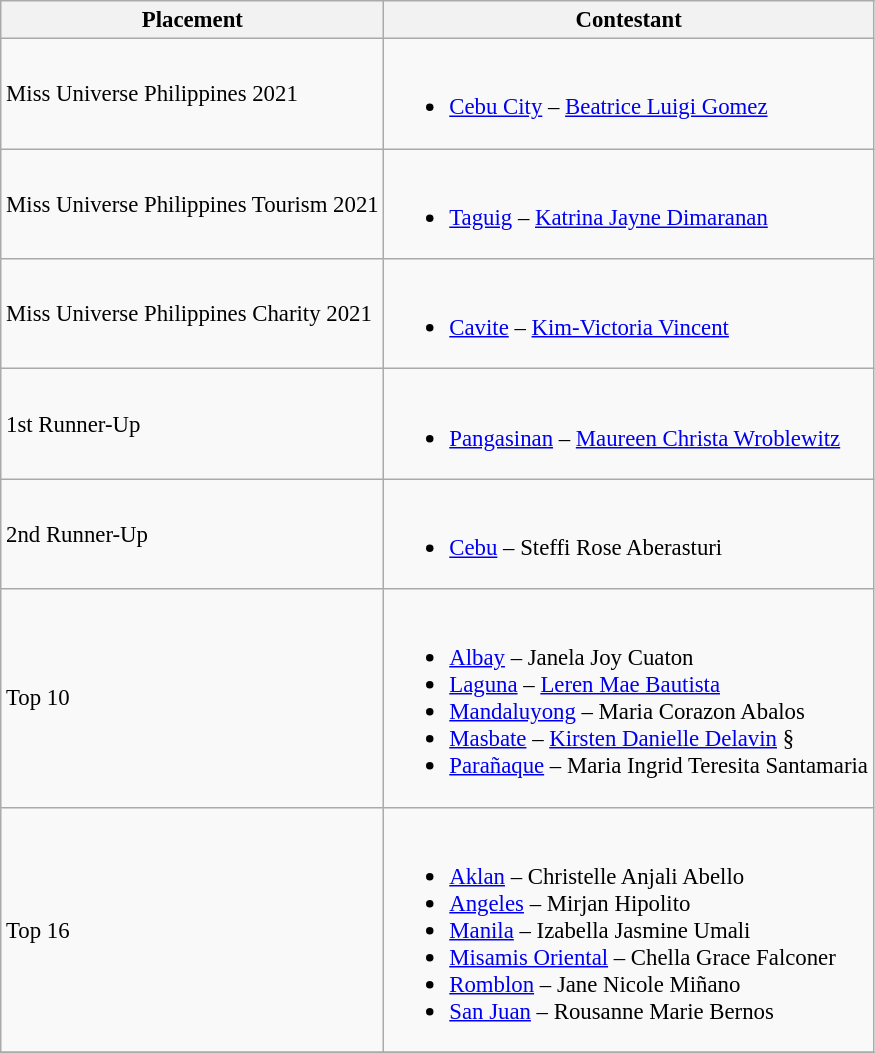<table class="wikitable sortable" style="font-size: 95%;">
<tr>
<th>Placement</th>
<th>Contestant</th>
</tr>
<tr>
<td>Miss Universe Philippines 2021</td>
<td><br><ul><li><a href='#'>Cebu City</a> – <a href='#'>Beatrice Luigi Gomez</a></li></ul></td>
</tr>
<tr>
<td>Miss Universe Philippines Tourism 2021</td>
<td><br><ul><li><a href='#'>Taguig</a> – <a href='#'>Katrina Jayne Dimaranan</a></li></ul></td>
</tr>
<tr>
<td>Miss Universe Philippines Charity 2021</td>
<td><br><ul><li><a href='#'>Cavite</a> – <a href='#'>Kim-Victoria Vincent</a></li></ul></td>
</tr>
<tr>
<td>1st Runner-Up</td>
<td><br><ul><li><a href='#'>Pangasinan</a> – <a href='#'>Maureen Christa Wroblewitz</a></li></ul></td>
</tr>
<tr>
<td>2nd Runner-Up</td>
<td><br><ul><li><a href='#'>Cebu</a> – Steffi Rose Aberasturi</li></ul></td>
</tr>
<tr>
<td>Top 10</td>
<td><br><ul><li><a href='#'>Albay</a> – Janela Joy Cuaton</li><li><a href='#'>Laguna</a> – <a href='#'>Leren Mae Bautista</a></li><li><a href='#'>Mandaluyong</a> – Maria Corazon Abalos</li><li><a href='#'>Masbate</a> – <a href='#'>Kirsten Danielle Delavin</a> §</li><li><a href='#'>Parañaque</a> – Maria Ingrid Teresita Santamaria</li></ul></td>
</tr>
<tr>
<td>Top 16</td>
<td><br><ul><li><a href='#'>Aklan</a> – Christelle Anjali Abello</li><li><a href='#'>Angeles</a> – Mirjan Hipolito</li><li><a href='#'>Manila</a> – Izabella Jasmine Umali</li><li><a href='#'>Misamis Oriental</a> – Chella Grace Falconer</li><li><a href='#'>Romblon</a> – Jane Nicole Miñano</li><li><a href='#'>San Juan</a> – Rousanne Marie Bernos</li></ul></td>
</tr>
<tr>
</tr>
</table>
